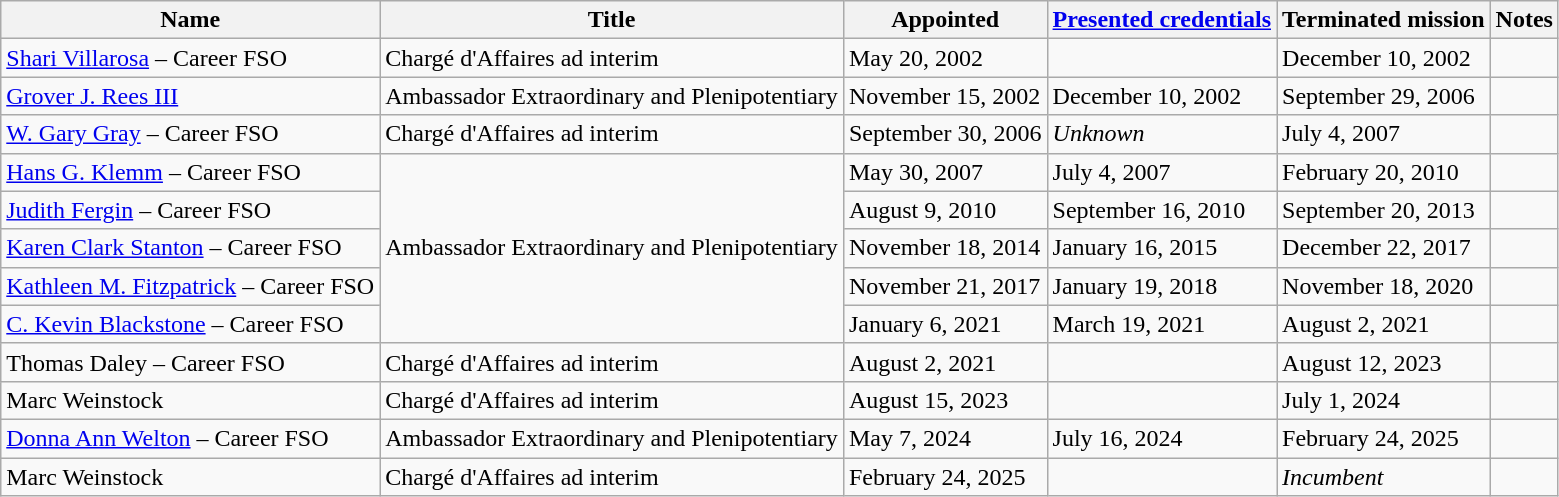<table class="wikitable">
<tr>
<th>Name</th>
<th>Title</th>
<th>Appointed</th>
<th><a href='#'>Presented credentials</a></th>
<th>Terminated mission</th>
<th>Notes</th>
</tr>
<tr>
<td><a href='#'>Shari Villarosa</a> – Career FSO</td>
<td>Chargé d'Affaires ad interim</td>
<td>May 20, 2002</td>
<td></td>
<td>December 10, 2002</td>
<td></td>
</tr>
<tr>
<td><a href='#'>Grover J. Rees III</a></td>
<td>Ambassador Extraordinary and Plenipotentiary</td>
<td>November 15, 2002</td>
<td>December 10, 2002</td>
<td>September 29, 2006</td>
<td></td>
</tr>
<tr>
<td><a href='#'>W. Gary Gray</a> – Career FSO</td>
<td>Chargé d'Affaires ad interim</td>
<td>September 30, 2006</td>
<td><em>Unknown</em></td>
<td>July 4, 2007</td>
<td></td>
</tr>
<tr>
<td><a href='#'>Hans G. Klemm</a> – Career FSO</td>
<td rowspan="5">Ambassador Extraordinary and Plenipotentiary</td>
<td>May 30, 2007</td>
<td>July 4, 2007</td>
<td>February 20, 2010</td>
<td></td>
</tr>
<tr>
<td><a href='#'>Judith Fergin</a> – Career FSO</td>
<td>August 9, 2010</td>
<td>September 16, 2010</td>
<td>September 20, 2013</td>
<td></td>
</tr>
<tr>
<td><a href='#'>Karen Clark Stanton</a> – Career FSO</td>
<td>November 18, 2014</td>
<td>January 16, 2015</td>
<td>December 22, 2017</td>
<td></td>
</tr>
<tr>
<td><a href='#'>Kathleen M. Fitzpatrick</a> – Career FSO</td>
<td>November 21, 2017</td>
<td>January 19, 2018</td>
<td>November 18, 2020</td>
<td></td>
</tr>
<tr>
<td><a href='#'>C. Kevin Blackstone</a> – Career FSO</td>
<td>January 6, 2021</td>
<td>March 19, 2021</td>
<td>August 2, 2021</td>
<td></td>
</tr>
<tr>
<td>Thomas Daley – Career FSO</td>
<td>Chargé d'Affaires ad interim</td>
<td>August 2, 2021</td>
<td></td>
<td>August 12, 2023</td>
<td></td>
</tr>
<tr>
<td>Marc Weinstock</td>
<td>Chargé d'Affaires ad interim</td>
<td>August 15, 2023</td>
<td></td>
<td>July 1, 2024</td>
<td></td>
</tr>
<tr>
<td><a href='#'>Donna Ann Welton</a> – Career FSO</td>
<td>Ambassador Extraordinary and Plenipotentiary</td>
<td>May 7, 2024</td>
<td>July 16, 2024</td>
<td>February 24, 2025</td>
<td></td>
</tr>
<tr>
<td>Marc Weinstock</td>
<td>Chargé d'Affaires ad interim</td>
<td>February 24, 2025</td>
<td></td>
<td><em>Incumbent</em></td>
<td></td>
</tr>
</table>
